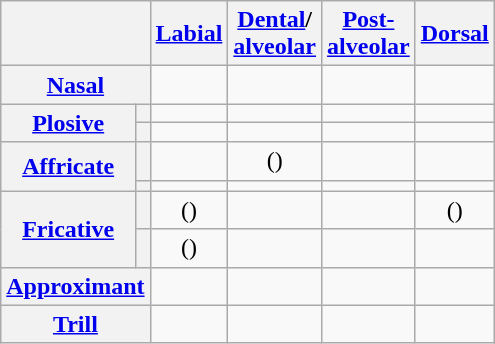<table class="wikitable" style="text-align: center;">
<tr>
<th colspan="2"></th>
<th><a href='#'>Labial</a></th>
<th><a href='#'>Dental</a>/<br><a href='#'>alveolar</a></th>
<th><a href='#'>Post-<br>alveolar</a></th>
<th><a href='#'>Dorsal</a></th>
</tr>
<tr>
<th colspan="2"><a href='#'>Nasal</a></th>
<td></td>
<td></td>
<td></td>
<td></td>
</tr>
<tr>
<th rowspan="2"><a href='#'>Plosive</a></th>
<th></th>
<td></td>
<td></td>
<td></td>
<td></td>
</tr>
<tr>
<th></th>
<td></td>
<td></td>
<td></td>
<td></td>
</tr>
<tr>
<th rowspan="2"><a href='#'>Affricate</a></th>
<th></th>
<td></td>
<td>()</td>
<td></td>
<td></td>
</tr>
<tr>
<th></th>
<td></td>
<td></td>
<td></td>
<td></td>
</tr>
<tr>
<th rowspan="2"><a href='#'>Fricative</a></th>
<th></th>
<td>()</td>
<td></td>
<td></td>
<td>()</td>
</tr>
<tr>
<th></th>
<td>()</td>
<td></td>
<td></td>
<td></td>
</tr>
<tr>
<th colspan="2"><a href='#'>Approximant</a></th>
<td></td>
<td></td>
<td></td>
<td></td>
</tr>
<tr>
<th colspan="2"><a href='#'>Trill</a></th>
<td></td>
<td></td>
<td></td>
<td></td>
</tr>
</table>
